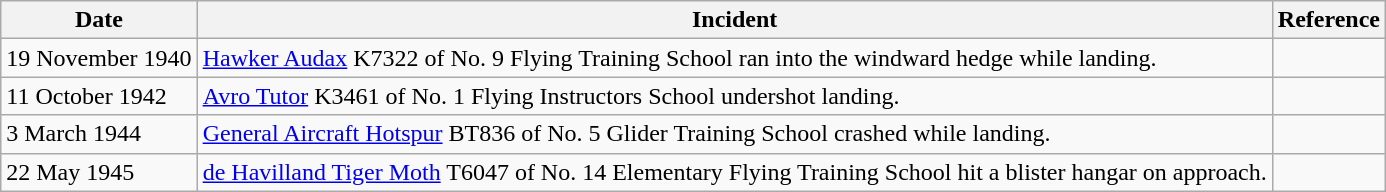<table class="wikitable sortable">
<tr>
<th>Date</th>
<th>Incident</th>
<th>Reference</th>
</tr>
<tr>
<td>19 November 1940</td>
<td><a href='#'>Hawker Audax</a> K7322 of No. 9 Flying Training School ran into the windward hedge while landing.</td>
<td></td>
</tr>
<tr>
<td>11 October 1942</td>
<td><a href='#'>Avro Tutor</a> K3461 of No. 1 Flying Instructors School undershot landing.</td>
<td></td>
</tr>
<tr>
<td>3 March 1944</td>
<td><a href='#'>General Aircraft Hotspur</a> BT836 of No. 5 Glider Training School crashed while landing.</td>
<td></td>
</tr>
<tr>
<td>22 May 1945</td>
<td><a href='#'>de Havilland Tiger Moth</a> T6047 of No. 14 Elementary Flying Training School hit a blister hangar on approach.</td>
<td></td>
</tr>
</table>
